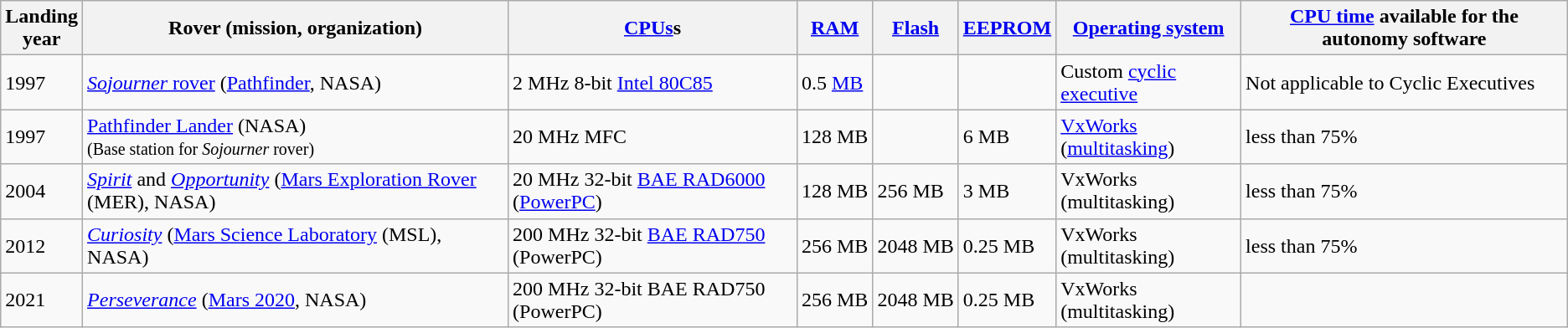<table class="wikitable sortable">
<tr>
<th>Landing<br>year</th>
<th>Rover (mission, organization)</th>
<th><a href='#'>CPUs</a>s</th>
<th><a href='#'>RAM</a></th>
<th><a href='#'>Flash</a></th>
<th><a href='#'>EEPROM</a></th>
<th><a href='#'>Operating system</a></th>
<th><a href='#'>CPU time</a> available for the autonomy software</th>
</tr>
<tr>
<td>1997</td>
<td><a href='#'><em>Sojourner</em> rover</a> (<a href='#'>Pathfinder</a>, NASA)</td>
<td>2 MHz 8-bit <a href='#'>Intel 80C85</a></td>
<td>0.5 <a href='#'>MB</a></td>
<td></td>
<td></td>
<td>Custom <a href='#'>cyclic executive</a></td>
<td>Not applicable to Cyclic Executives</td>
</tr>
<tr>
<td>1997</td>
<td><a href='#'>Pathfinder Lander</a> (NASA) <br> <small> (Base station for <em>Sojourner</em> rover) </small></td>
<td>20 MHz MFC</td>
<td>128 MB</td>
<td></td>
<td>6 MB</td>
<td><a href='#'>VxWorks</a> (<a href='#'>multitasking</a>)</td>
<td>less than 75%</td>
</tr>
<tr>
<td>2004</td>
<td><a href='#'><em>Spirit</em></a> and <a href='#'><em>Opportunity</em></a> (<a href='#'>Mars Exploration Rover</a> (MER), NASA)</td>
<td>20 MHz 32-bit <a href='#'>BAE RAD6000</a> (<a href='#'>PowerPC</a>)</td>
<td>128 MB</td>
<td>256 MB</td>
<td>3 MB</td>
<td>VxWorks (multitasking)</td>
<td>less than 75%</td>
</tr>
<tr>
<td>2012</td>
<td><a href='#'><em>Curiosity</em></a> (<a href='#'>Mars Science Laboratory</a> (MSL), NASA)</td>
<td>200 MHz 32-bit <a href='#'>BAE RAD750</a> (PowerPC)</td>
<td>256 MB</td>
<td>2048 MB</td>
<td>0.25 MB</td>
<td>VxWorks (multitasking)</td>
<td>less than 75%</td>
</tr>
<tr>
<td>2021</td>
<td><a href='#'><em>Perseverance</em></a> (<a href='#'>Mars 2020</a>, NASA)</td>
<td>200 MHz 32-bit BAE RAD750 (PowerPC)</td>
<td>256 MB</td>
<td>2048 MB</td>
<td>0.25 MB</td>
<td>VxWorks (multitasking)</td>
<td></td>
</tr>
</table>
